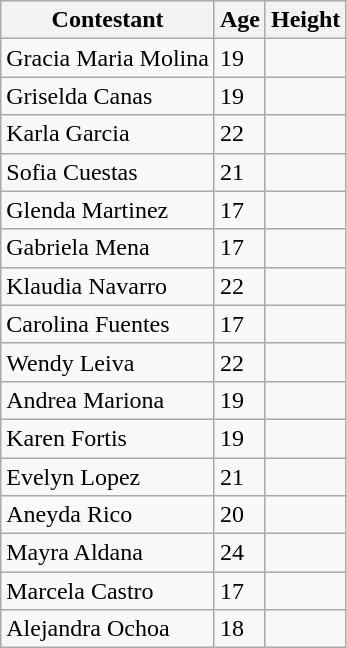<table class="sortable wikitable">
<tr>
<th>Contestant</th>
<th>Age</th>
<th>Height</th>
</tr>
<tr>
<td>Gracia Maria Molina</td>
<td>19</td>
<td></td>
</tr>
<tr>
<td>Griselda Canas</td>
<td>19</td>
<td></td>
</tr>
<tr>
<td>Karla Garcia</td>
<td>22</td>
<td></td>
</tr>
<tr>
<td>Sofia Cuestas</td>
<td>21</td>
<td></td>
</tr>
<tr>
<td>Glenda Martinez</td>
<td>17</td>
<td></td>
</tr>
<tr>
<td>Gabriela Mena</td>
<td>17</td>
<td></td>
</tr>
<tr>
<td>Klaudia Navarro</td>
<td>22</td>
<td></td>
</tr>
<tr>
<td>Carolina Fuentes</td>
<td>17</td>
<td></td>
</tr>
<tr>
<td>Wendy Leiva</td>
<td>22</td>
<td></td>
</tr>
<tr>
<td>Andrea Mariona</td>
<td>19</td>
<td></td>
</tr>
<tr>
<td>Karen Fortis</td>
<td>19</td>
<td></td>
</tr>
<tr>
<td>Evelyn Lopez</td>
<td>21</td>
<td></td>
</tr>
<tr>
<td>Aneyda Rico</td>
<td>20</td>
<td></td>
</tr>
<tr>
<td>Mayra Aldana</td>
<td>24</td>
<td></td>
</tr>
<tr>
<td>Marcela Castro</td>
<td>17</td>
<td></td>
</tr>
<tr>
<td>Alejandra Ochoa</td>
<td>18</td>
<td></td>
</tr>
</table>
